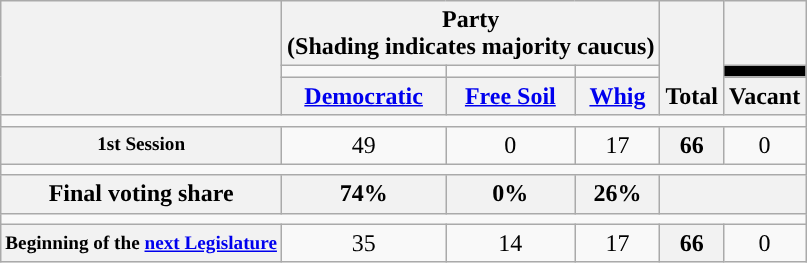<table class=wikitable style="text-align:center">
<tr style="vertical-align:bottom;">
<th rowspan=3></th>
<th colspan=3>Party <div>(Shading indicates majority caucus)</div></th>
<th rowspan=3>Total</th>
<th></th>
</tr>
<tr style="height:5px">
<td style="background-color:"></td>
<td style="background-color:"></td>
<td style="background-color:"></td>
<td style="background:black;"></td>
</tr>
<tr>
<th><a href='#'>Democratic</a></th>
<th><a href='#'>Free Soil</a></th>
<th><a href='#'>Whig</a></th>
<th>Vacant</th>
</tr>
<tr>
<td colspan=6></td>
</tr>
<tr>
<th style="font-size:80%;">1st Session</th>
<td>49</td>
<td>0</td>
<td>17</td>
<th>66</th>
<td>0</td>
</tr>
<tr>
<td colspan=6></td>
</tr>
<tr>
<th>Final voting share</th>
<th>74%</th>
<th>0%</th>
<th>26%</th>
<th colspan=2></th>
</tr>
<tr>
<td colspan=6></td>
</tr>
<tr>
<th style="font-size:80%;">Beginning of the <a href='#'>next Legislature</a></th>
<td>35</td>
<td>14</td>
<td>17</td>
<th>66</th>
<td>0</td>
</tr>
</table>
